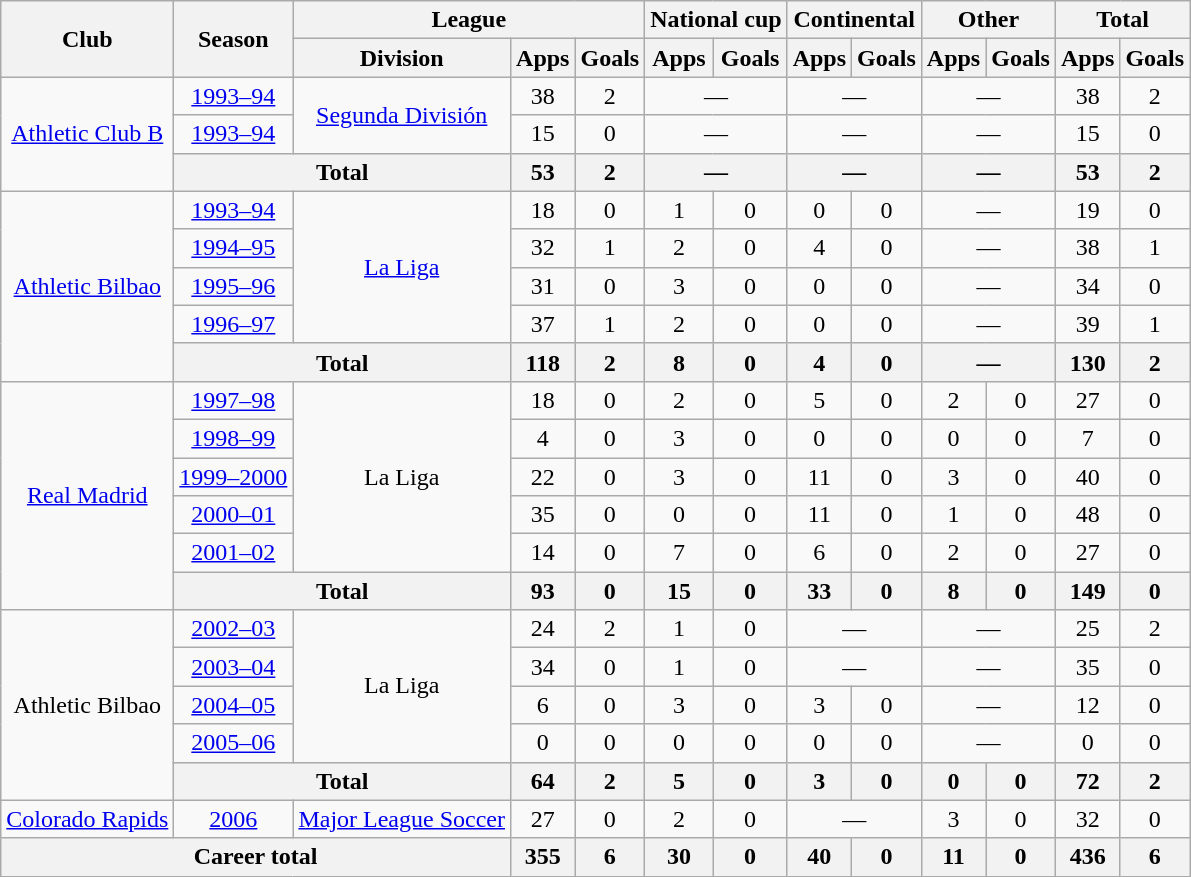<table class=wikitable style=text-align:center>
<tr>
<th rowspan=2>Club</th>
<th rowspan=2>Season</th>
<th colspan=3>League</th>
<th colspan=2>National cup</th>
<th colspan=2>Continental</th>
<th colspan=2>Other</th>
<th colspan=2>Total</th>
</tr>
<tr>
<th>Division</th>
<th>Apps</th>
<th>Goals</th>
<th>Apps</th>
<th>Goals</th>
<th>Apps</th>
<th>Goals</th>
<th>Apps</th>
<th>Goals</th>
<th>Apps</th>
<th>Goals</th>
</tr>
<tr>
<td rowspan="3"><a href='#'>Athletic Club B</a></td>
<td><a href='#'>1993–94</a></td>
<td rowspan="2"><a href='#'>Segunda División</a></td>
<td>38</td>
<td>2</td>
<td colspan="2">—</td>
<td colspan="2">—</td>
<td colspan="2">—</td>
<td>38</td>
<td>2</td>
</tr>
<tr>
<td><a href='#'>1993–94</a></td>
<td>15</td>
<td>0</td>
<td colspan="2">—</td>
<td colspan="2">—</td>
<td colspan="2">—</td>
<td>15</td>
<td>0</td>
</tr>
<tr>
<th colspan="2">Total</th>
<th>53</th>
<th>2</th>
<th colspan="2">—</th>
<th colspan="2">—</th>
<th colspan="2">—</th>
<th>53</th>
<th>2</th>
</tr>
<tr>
<td rowspan="5"><a href='#'>Athletic Bilbao</a></td>
<td><a href='#'>1993–94</a></td>
<td rowspan="4"><a href='#'>La Liga</a></td>
<td>18</td>
<td>0</td>
<td>1</td>
<td>0</td>
<td>0</td>
<td>0</td>
<td colspan="2">—</td>
<td>19</td>
<td>0</td>
</tr>
<tr>
<td><a href='#'>1994–95</a></td>
<td>32</td>
<td>1</td>
<td>2</td>
<td>0</td>
<td>4</td>
<td>0</td>
<td colspan="2">—</td>
<td>38</td>
<td>1</td>
</tr>
<tr>
<td><a href='#'>1995–96</a></td>
<td>31</td>
<td>0</td>
<td>3</td>
<td>0</td>
<td>0</td>
<td>0</td>
<td colspan="2">—</td>
<td>34</td>
<td>0</td>
</tr>
<tr>
<td><a href='#'>1996–97</a></td>
<td>37</td>
<td>1</td>
<td>2</td>
<td>0</td>
<td>0</td>
<td>0</td>
<td colspan="2">—</td>
<td>39</td>
<td>1</td>
</tr>
<tr>
<th colspan="2">Total</th>
<th>118</th>
<th>2</th>
<th>8</th>
<th>0</th>
<th>4</th>
<th>0</th>
<th colspan="2">—</th>
<th>130</th>
<th>2</th>
</tr>
<tr>
<td rowspan="6"><a href='#'>Real Madrid</a></td>
<td><a href='#'>1997–98</a></td>
<td rowspan="5">La Liga</td>
<td>18</td>
<td>0</td>
<td>2</td>
<td>0</td>
<td>5</td>
<td>0</td>
<td>2</td>
<td>0</td>
<td>27</td>
<td>0</td>
</tr>
<tr>
<td><a href='#'>1998–99</a></td>
<td>4</td>
<td>0</td>
<td>3</td>
<td>0</td>
<td>0</td>
<td>0</td>
<td>0</td>
<td>0</td>
<td>7</td>
<td>0</td>
</tr>
<tr>
<td><a href='#'>1999–2000</a></td>
<td>22</td>
<td>0</td>
<td>3</td>
<td>0</td>
<td>11</td>
<td>0</td>
<td>3</td>
<td>0</td>
<td>40</td>
<td>0</td>
</tr>
<tr>
<td><a href='#'>2000–01</a></td>
<td>35</td>
<td>0</td>
<td>0</td>
<td>0</td>
<td>11</td>
<td>0</td>
<td>1</td>
<td>0</td>
<td>48</td>
<td>0</td>
</tr>
<tr>
<td><a href='#'>2001–02</a></td>
<td>14</td>
<td>0</td>
<td>7</td>
<td>0</td>
<td>6</td>
<td>0</td>
<td>2</td>
<td>0</td>
<td>27</td>
<td>0</td>
</tr>
<tr>
<th colspan=2>Total</th>
<th>93</th>
<th>0</th>
<th>15</th>
<th>0</th>
<th>33</th>
<th>0</th>
<th>8</th>
<th>0</th>
<th>149</th>
<th>0</th>
</tr>
<tr>
<td rowspan="5">Athletic Bilbao</td>
<td><a href='#'>2002–03</a></td>
<td rowspan=4>La Liga</td>
<td>24</td>
<td>2</td>
<td>1</td>
<td>0</td>
<td colspan="2">—</td>
<td colspan="2">—</td>
<td>25</td>
<td>2</td>
</tr>
<tr>
<td><a href='#'>2003–04</a></td>
<td>34</td>
<td>0</td>
<td>1</td>
<td>0</td>
<td colspan="2">—</td>
<td colspan="2">—</td>
<td>35</td>
<td>0</td>
</tr>
<tr>
<td><a href='#'>2004–05</a></td>
<td>6</td>
<td>0</td>
<td>3</td>
<td>0</td>
<td>3</td>
<td>0</td>
<td colspan="2">—</td>
<td>12</td>
<td>0</td>
</tr>
<tr>
<td><a href='#'>2005–06</a></td>
<td>0</td>
<td>0</td>
<td>0</td>
<td>0</td>
<td>0</td>
<td>0</td>
<td colspan="2">—</td>
<td>0</td>
<td>0</td>
</tr>
<tr>
<th colspan=2>Total</th>
<th>64</th>
<th>2</th>
<th>5</th>
<th>0</th>
<th>3</th>
<th>0</th>
<th>0</th>
<th>0</th>
<th>72</th>
<th>2</th>
</tr>
<tr>
<td><a href='#'>Colorado Rapids</a></td>
<td><a href='#'>2006</a></td>
<td><a href='#'>Major League Soccer</a></td>
<td>27</td>
<td>0</td>
<td>2</td>
<td>0</td>
<td colspan="2">—</td>
<td>3</td>
<td>0</td>
<td>32</td>
<td>0</td>
</tr>
<tr>
<th colspan="3">Career total</th>
<th>355</th>
<th>6</th>
<th>30</th>
<th>0</th>
<th>40</th>
<th>0</th>
<th>11</th>
<th>0</th>
<th>436</th>
<th>6</th>
</tr>
</table>
